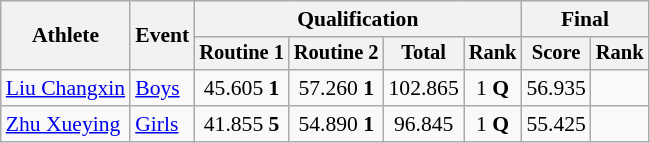<table class="wikitable" style="font-size:90%">
<tr>
<th rowspan="2">Athlete</th>
<th rowspan="2">Event</th>
<th colspan="4">Qualification</th>
<th colspan="2">Final</th>
</tr>
<tr style="font-size:95%">
<th>Routine 1</th>
<th>Routine 2</th>
<th>Total</th>
<th>Rank</th>
<th>Score</th>
<th>Rank</th>
</tr>
<tr align=center>
<td align=left><a href='#'>Liu Changxin</a></td>
<td align=left><a href='#'>Boys</a></td>
<td>45.605	<strong>1</strong></td>
<td>57.260	<strong>1</strong></td>
<td>102.865</td>
<td>1 <strong>Q</strong></td>
<td>56.935</td>
<td></td>
</tr>
<tr align=center>
<td align=left><a href='#'>Zhu Xueying</a></td>
<td align=left><a href='#'>Girls</a></td>
<td>41.855	<strong>5</strong></td>
<td>54.890	<strong>1</strong></td>
<td>96.845</td>
<td>1 <strong>Q</strong></td>
<td>55.425</td>
<td></td>
</tr>
</table>
